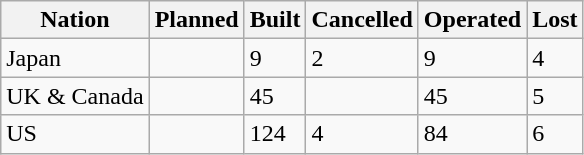<table class="wikitable">
<tr>
<th>Nation</th>
<th>Planned</th>
<th>Built</th>
<th>Cancelled</th>
<th>Operated</th>
<th>Lost</th>
</tr>
<tr>
<td>Japan</td>
<td></td>
<td>9</td>
<td>2</td>
<td>9</td>
<td>4</td>
</tr>
<tr>
<td>UK & Canada</td>
<td></td>
<td>45</td>
<td></td>
<td>45</td>
<td>5</td>
</tr>
<tr>
<td>US</td>
<td></td>
<td>124</td>
<td>4</td>
<td>84</td>
<td>6</td>
</tr>
</table>
